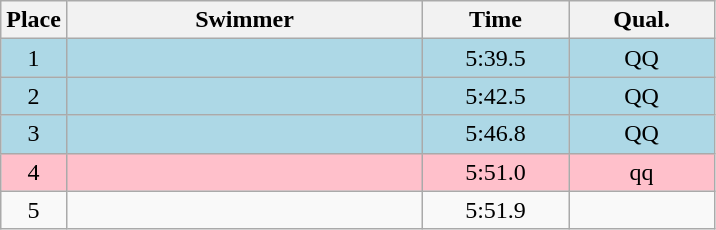<table class=wikitable style="text-align:center">
<tr>
<th>Place</th>
<th width=230>Swimmer</th>
<th width=90>Time</th>
<th width=90>Qual.</th>
</tr>
<tr bgcolor=lightblue>
<td>1</td>
<td align=left></td>
<td>5:39.5</td>
<td>QQ</td>
</tr>
<tr bgcolor=lightblue>
<td>2</td>
<td align=left></td>
<td>5:42.5</td>
<td>QQ</td>
</tr>
<tr bgcolor=lightblue>
<td>3</td>
<td align=left></td>
<td>5:46.8</td>
<td>QQ</td>
</tr>
<tr bgcolor=pink>
<td>4</td>
<td align=left></td>
<td>5:51.0</td>
<td>qq</td>
</tr>
<tr>
<td>5</td>
<td align=left></td>
<td>5:51.9</td>
<td></td>
</tr>
</table>
